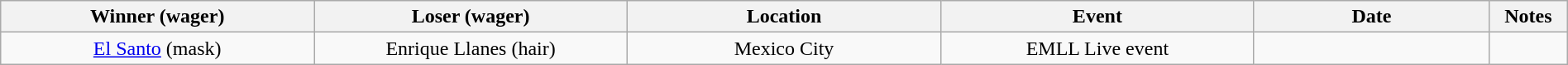<table class="wikitable sortable" width=100%  style="text-align: center">
<tr>
<th width=20% scope="col">Winner (wager)</th>
<th width=20% scope="col">Loser (wager)</th>
<th width=20% scope="col">Location</th>
<th width=20% scope="col">Event</th>
<th width=15% scope="col">Date</th>
<th class="unsortable" width=5% scope="col">Notes</th>
</tr>
<tr>
<td><a href='#'>El Santo</a> (mask)</td>
<td>Enrique Llanes (hair)</td>
<td>Mexico City</td>
<td>EMLL Live event</td>
<td></td>
<td></td>
</tr>
</table>
